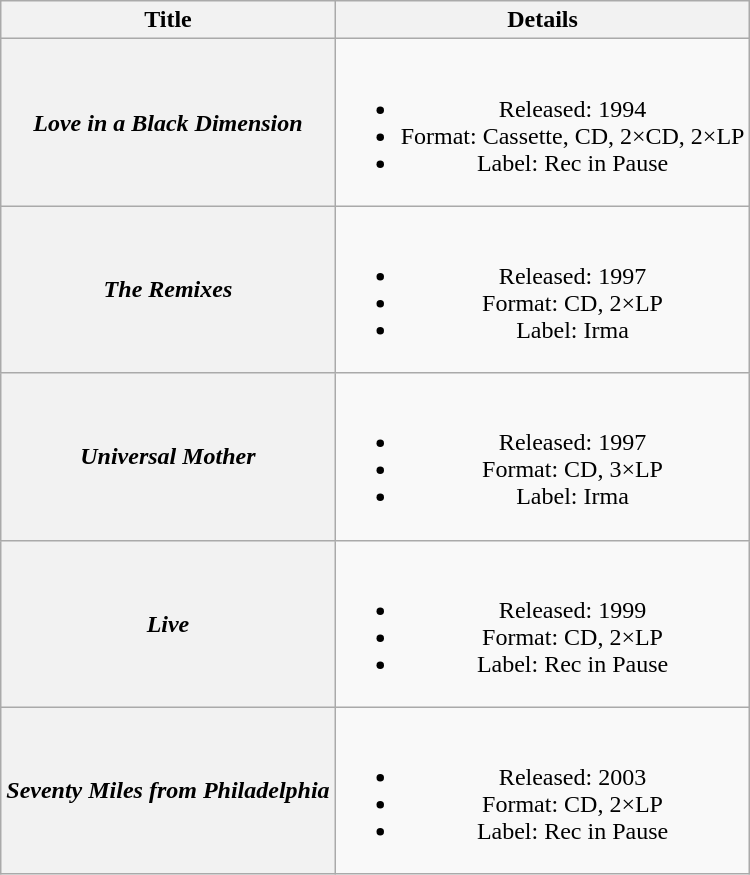<table class="wikitable plainrowheaders" style="text-align:center;" border="1">
<tr>
<th>Title</th>
<th>Details</th>
</tr>
<tr>
<th scope="row"><em>Love in a Black Dimension</em></th>
<td><br><ul><li>Released: 1994</li><li>Format: Cassette, CD, 2×CD, 2×LP</li><li>Label: Rec in Pause</li></ul></td>
</tr>
<tr>
<th scope="row"><em>The Remixes</em></th>
<td><br><ul><li>Released: 1997</li><li>Format: CD, 2×LP</li><li>Label: Irma</li></ul></td>
</tr>
<tr>
<th scope="row"><em>Universal Mother</em></th>
<td><br><ul><li>Released: 1997</li><li>Format: CD, 3×LP</li><li>Label: Irma</li></ul></td>
</tr>
<tr>
<th scope="row"><em>Live</em></th>
<td><br><ul><li>Released: 1999</li><li>Format: CD, 2×LP</li><li>Label: Rec in Pause</li></ul></td>
</tr>
<tr>
<th scope="row"><em>Seventy Miles from Philadelphia</em></th>
<td><br><ul><li>Released: 2003</li><li>Format: CD, 2×LP</li><li>Label: Rec in Pause</li></ul></td>
</tr>
</table>
